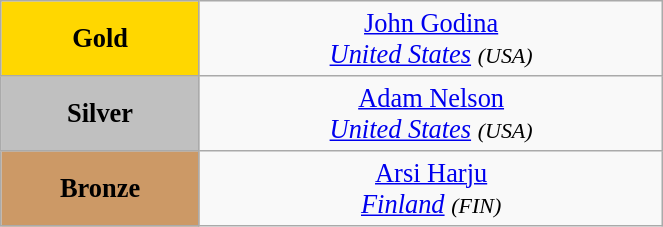<table class="wikitable" style=" text-align:center; font-size:110%;" width="35%">
<tr>
<td bgcolor="gold"><strong>Gold</strong></td>
<td> <a href='#'>John Godina</a><br><em><a href='#'>United States</a> <small>(USA)</small></em></td>
</tr>
<tr>
<td bgcolor="silver"><strong>Silver</strong></td>
<td> <a href='#'>Adam Nelson</a><br><em><a href='#'>United States</a> <small>(USA)</small></em></td>
</tr>
<tr>
<td bgcolor="CC9966"><strong>Bronze</strong></td>
<td> <a href='#'>Arsi Harju</a><br><em><a href='#'>Finland</a> <small>(FIN)</small></em></td>
</tr>
</table>
